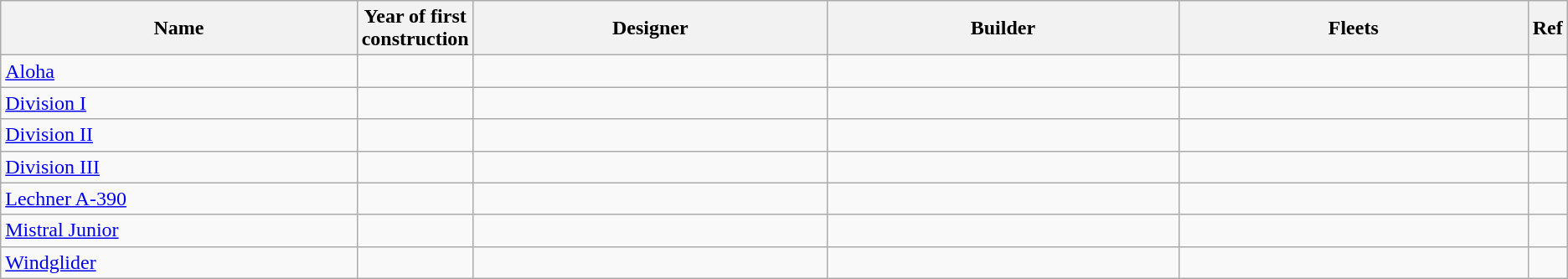<table class=wikitable>
<tr>
<th style="width:20em">Name</th>
<th>Year of first construction</th>
<th style="width:20em">Designer</th>
<th style="width:20em">Builder</th>
<th style="width:20em">Fleets</th>
<th>Ref</th>
</tr>
<tr>
<td><a href='#'>Aloha</a></td>
<td></td>
<td></td>
<td></td>
<td></td>
<td></td>
</tr>
<tr>
<td><a href='#'>Division I</a></td>
<td></td>
<td></td>
<td></td>
<td></td>
<td></td>
</tr>
<tr>
<td><a href='#'>Division II</a></td>
<td></td>
<td></td>
<td></td>
<td></td>
<td></td>
</tr>
<tr>
<td><a href='#'>Division III</a></td>
<td></td>
<td></td>
<td></td>
<td></td>
<td></td>
</tr>
<tr>
<td><a href='#'>Lechner A-390</a></td>
<td></td>
<td></td>
<td></td>
<td></td>
<td></td>
</tr>
<tr>
<td><a href='#'>Mistral Junior</a></td>
<td></td>
<td></td>
<td></td>
<td></td>
<td></td>
</tr>
<tr>
<td><a href='#'>Windglider</a></td>
<td></td>
<td></td>
<td></td>
<td></td>
<td></td>
</tr>
</table>
